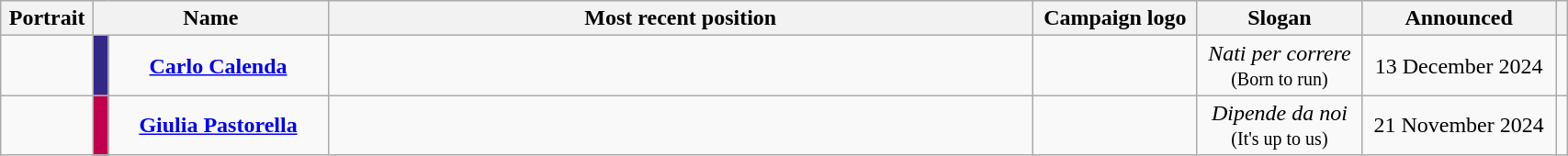<table class="wikitable" style="text-align:center; width:90%; border:1px #AAAAFF solid">
<tr>
<th>Portrait</th>
<th colspan=2 width=15%>Name</th>
<th width=45%>Most recent position</th>
<th>Campaign logo</th>
<th>Slogan</th>
<th>Announced</th>
<th></th>
</tr>
<tr style="text-align: center;"  |>
<td></td>
<td width="1" style="color:inherit;background:#332888;"></td>
<td><strong><a href='#'>Carlo Calenda</a></strong><br></td>
<td><br></td>
<td><br></td>
<td><em>Nati per correre</em><br><small>(Born to run)</small></td>
<td>13 December 2024</td>
<td></td>
</tr>
<tr style="text-align: center;"  |>
<td></td>
<td width="1" style="color:inherit;background:#C0004E;"></td>
<td><strong><a href='#'>Giulia Pastorella</a></strong><br></td>
<td><br></td>
<td><br></td>
<td><em>Dipende da noi</em><br><small>(It's up to us)</small></td>
<td>21 November 2024</td>
<td></td>
</tr>
</table>
